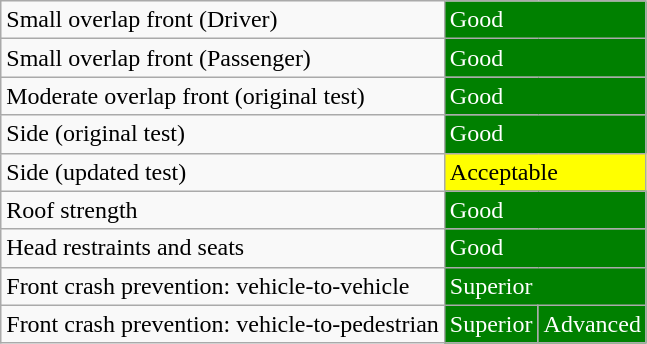<table class="wikitable">
<tr>
<td>Small overlap front (Driver)</td>
<td colspan="2" style="color:white;background: green">Good</td>
</tr>
<tr>
<td>Small overlap front (Passenger)</td>
<td colspan="2" style="color:white;background: green">Good</td>
</tr>
<tr>
<td>Moderate overlap front (original test)</td>
<td colspan="2" style="color:white;background: green">Good</td>
</tr>
<tr>
<td>Side (original test)</td>
<td colspan="2" style="color:white;background: green">Good</td>
</tr>
<tr>
<td>Side (updated test)</td>
<td colspan="2" style="background: yellow">Acceptable</td>
</tr>
<tr>
<td>Roof strength</td>
<td colspan="2" style="color:white;background: green">Good</td>
</tr>
<tr>
<td>Head restraints and seats</td>
<td colspan="2" style="color:white;background: green">Good</td>
</tr>
<tr>
<td>Front crash prevention: vehicle-to-vehicle</td>
<td colspan="2" style="color:white;background: green">Superior</td>
</tr>
<tr>
<td>Front crash prevention: vehicle-to-pedestrian</td>
<td style="color:white;background:green">Superior</td>
<td style="color:white;background:green">Advanced</td>
</tr>
</table>
